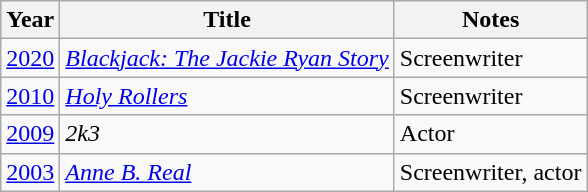<table class="wikitable">
<tr>
<th>Year</th>
<th>Title</th>
<th>Notes</th>
</tr>
<tr>
<td><a href='#'>2020</a></td>
<td><em><a href='#'>Blackjack: The Jackie Ryan Story</a></em></td>
<td>Screenwriter</td>
</tr>
<tr>
<td><a href='#'>2010</a></td>
<td><em><a href='#'>Holy Rollers</a></em></td>
<td>Screenwriter</td>
</tr>
<tr>
<td><a href='#'>2009</a></td>
<td><em>2k3</em></td>
<td>Actor</td>
</tr>
<tr>
<td><a href='#'>2003</a></td>
<td><em><a href='#'>Anne B. Real</a></em></td>
<td>Screenwriter, actor </td>
</tr>
</table>
